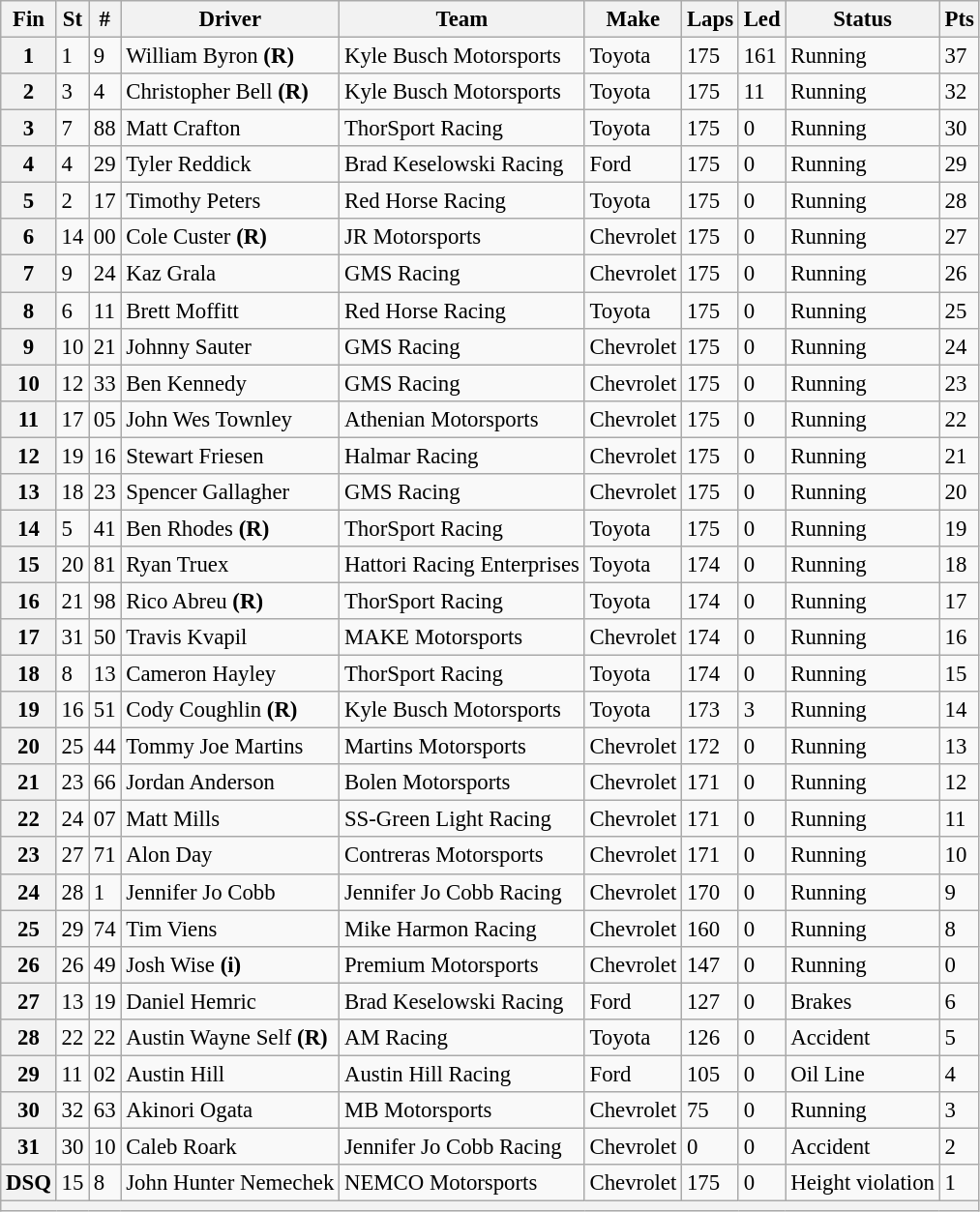<table class="wikitable" style="font-size:95%">
<tr>
<th>Fin</th>
<th>St</th>
<th>#</th>
<th>Driver</th>
<th>Team</th>
<th>Make</th>
<th>Laps</th>
<th>Led</th>
<th>Status</th>
<th>Pts</th>
</tr>
<tr>
<th>1</th>
<td>1</td>
<td>9</td>
<td>William Byron <strong>(R)</strong></td>
<td>Kyle Busch Motorsports</td>
<td>Toyota</td>
<td>175</td>
<td>161</td>
<td>Running</td>
<td>37</td>
</tr>
<tr>
<th>2</th>
<td>3</td>
<td>4</td>
<td>Christopher Bell <strong>(R)</strong></td>
<td>Kyle Busch Motorsports</td>
<td>Toyota</td>
<td>175</td>
<td>11</td>
<td>Running</td>
<td>32</td>
</tr>
<tr>
<th>3</th>
<td>7</td>
<td>88</td>
<td>Matt Crafton</td>
<td>ThorSport Racing</td>
<td>Toyota</td>
<td>175</td>
<td>0</td>
<td>Running</td>
<td>30</td>
</tr>
<tr>
<th>4</th>
<td>4</td>
<td>29</td>
<td>Tyler Reddick</td>
<td>Brad Keselowski Racing</td>
<td>Ford</td>
<td>175</td>
<td>0</td>
<td>Running</td>
<td>29</td>
</tr>
<tr>
<th>5</th>
<td>2</td>
<td>17</td>
<td>Timothy Peters</td>
<td>Red Horse Racing</td>
<td>Toyota</td>
<td>175</td>
<td>0</td>
<td>Running</td>
<td>28</td>
</tr>
<tr>
<th>6</th>
<td>14</td>
<td>00</td>
<td>Cole Custer <strong>(R)</strong></td>
<td>JR Motorsports</td>
<td>Chevrolet</td>
<td>175</td>
<td>0</td>
<td>Running</td>
<td>27</td>
</tr>
<tr>
<th>7</th>
<td>9</td>
<td>24</td>
<td>Kaz Grala</td>
<td>GMS Racing</td>
<td>Chevrolet</td>
<td>175</td>
<td>0</td>
<td>Running</td>
<td>26</td>
</tr>
<tr>
<th>8</th>
<td>6</td>
<td>11</td>
<td>Brett Moffitt</td>
<td>Red Horse Racing</td>
<td>Toyota</td>
<td>175</td>
<td>0</td>
<td>Running</td>
<td>25</td>
</tr>
<tr>
<th>9</th>
<td>10</td>
<td>21</td>
<td>Johnny Sauter</td>
<td>GMS Racing</td>
<td>Chevrolet</td>
<td>175</td>
<td>0</td>
<td>Running</td>
<td>24</td>
</tr>
<tr>
<th>10</th>
<td>12</td>
<td>33</td>
<td>Ben Kennedy</td>
<td>GMS Racing</td>
<td>Chevrolet</td>
<td>175</td>
<td>0</td>
<td>Running</td>
<td>23</td>
</tr>
<tr>
<th>11</th>
<td>17</td>
<td>05</td>
<td>John Wes Townley</td>
<td>Athenian Motorsports</td>
<td>Chevrolet</td>
<td>175</td>
<td>0</td>
<td>Running</td>
<td>22</td>
</tr>
<tr>
<th>12</th>
<td>19</td>
<td>16</td>
<td>Stewart Friesen</td>
<td>Halmar Racing</td>
<td>Chevrolet</td>
<td>175</td>
<td>0</td>
<td>Running</td>
<td>21</td>
</tr>
<tr>
<th>13</th>
<td>18</td>
<td>23</td>
<td>Spencer Gallagher</td>
<td>GMS Racing</td>
<td>Chevrolet</td>
<td>175</td>
<td>0</td>
<td>Running</td>
<td>20</td>
</tr>
<tr>
<th>14</th>
<td>5</td>
<td>41</td>
<td>Ben Rhodes <strong>(R)</strong></td>
<td>ThorSport Racing</td>
<td>Toyota</td>
<td>175</td>
<td>0</td>
<td>Running</td>
<td>19</td>
</tr>
<tr>
<th>15</th>
<td>20</td>
<td>81</td>
<td>Ryan Truex</td>
<td>Hattori Racing Enterprises</td>
<td>Toyota</td>
<td>174</td>
<td>0</td>
<td>Running</td>
<td>18</td>
</tr>
<tr>
<th>16</th>
<td>21</td>
<td>98</td>
<td>Rico Abreu <strong>(R)</strong></td>
<td>ThorSport Racing</td>
<td>Toyota</td>
<td>174</td>
<td>0</td>
<td>Running</td>
<td>17</td>
</tr>
<tr>
<th>17</th>
<td>31</td>
<td>50</td>
<td>Travis Kvapil</td>
<td>MAKE Motorsports</td>
<td>Chevrolet</td>
<td>174</td>
<td>0</td>
<td>Running</td>
<td>16</td>
</tr>
<tr>
<th>18</th>
<td>8</td>
<td>13</td>
<td>Cameron Hayley</td>
<td>ThorSport Racing</td>
<td>Toyota</td>
<td>174</td>
<td>0</td>
<td>Running</td>
<td>15</td>
</tr>
<tr>
<th>19</th>
<td>16</td>
<td>51</td>
<td>Cody Coughlin <strong>(R)</strong></td>
<td>Kyle Busch Motorsports</td>
<td>Toyota</td>
<td>173</td>
<td>3</td>
<td>Running</td>
<td>14</td>
</tr>
<tr>
<th>20</th>
<td>25</td>
<td>44</td>
<td>Tommy Joe Martins</td>
<td>Martins Motorsports</td>
<td>Chevrolet</td>
<td>172</td>
<td>0</td>
<td>Running</td>
<td>13</td>
</tr>
<tr>
<th>21</th>
<td>23</td>
<td>66</td>
<td>Jordan Anderson</td>
<td>Bolen Motorsports</td>
<td>Chevrolet</td>
<td>171</td>
<td>0</td>
<td>Running</td>
<td>12</td>
</tr>
<tr>
<th>22</th>
<td>24</td>
<td>07</td>
<td>Matt Mills</td>
<td>SS-Green Light Racing</td>
<td>Chevrolet</td>
<td>171</td>
<td>0</td>
<td>Running</td>
<td>11</td>
</tr>
<tr>
<th>23</th>
<td>27</td>
<td>71</td>
<td>Alon Day</td>
<td>Contreras Motorsports</td>
<td>Chevrolet</td>
<td>171</td>
<td>0</td>
<td>Running</td>
<td>10</td>
</tr>
<tr>
<th>24</th>
<td>28</td>
<td>1</td>
<td>Jennifer Jo Cobb</td>
<td>Jennifer Jo Cobb Racing</td>
<td>Chevrolet</td>
<td>170</td>
<td>0</td>
<td>Running</td>
<td>9</td>
</tr>
<tr>
<th>25</th>
<td>29</td>
<td>74</td>
<td>Tim Viens</td>
<td>Mike Harmon Racing</td>
<td>Chevrolet</td>
<td>160</td>
<td>0</td>
<td>Running</td>
<td>8</td>
</tr>
<tr>
<th>26</th>
<td>26</td>
<td>49</td>
<td>Josh Wise <strong>(i)</strong></td>
<td>Premium Motorsports</td>
<td>Chevrolet</td>
<td>147</td>
<td>0</td>
<td>Running</td>
<td>0</td>
</tr>
<tr>
<th>27</th>
<td>13</td>
<td>19</td>
<td>Daniel Hemric</td>
<td>Brad Keselowski Racing</td>
<td>Ford</td>
<td>127</td>
<td>0</td>
<td>Brakes</td>
<td>6</td>
</tr>
<tr>
<th>28</th>
<td>22</td>
<td>22</td>
<td>Austin Wayne Self <strong>(R)</strong></td>
<td>AM Racing</td>
<td>Toyota</td>
<td>126</td>
<td>0</td>
<td>Accident</td>
<td>5</td>
</tr>
<tr>
<th>29</th>
<td>11</td>
<td>02</td>
<td>Austin Hill</td>
<td>Austin Hill Racing</td>
<td>Ford</td>
<td>105</td>
<td>0</td>
<td>Oil Line</td>
<td>4</td>
</tr>
<tr>
<th>30</th>
<td>32</td>
<td>63</td>
<td>Akinori Ogata</td>
<td>MB Motorsports</td>
<td>Chevrolet</td>
<td>75</td>
<td>0</td>
<td>Running</td>
<td>3</td>
</tr>
<tr>
<th>31</th>
<td>30</td>
<td>10</td>
<td>Caleb Roark</td>
<td>Jennifer Jo Cobb Racing</td>
<td>Chevrolet</td>
<td>0</td>
<td>0</td>
<td>Accident</td>
<td>2</td>
</tr>
<tr>
<th>DSQ</th>
<td>15</td>
<td>8</td>
<td>John Hunter Nemechek</td>
<td>NEMCO Motorsports</td>
<td>Chevrolet</td>
<td>175</td>
<td>0</td>
<td>Height violation</td>
<td>1</td>
</tr>
<tr>
<th colspan="10"></th>
</tr>
</table>
